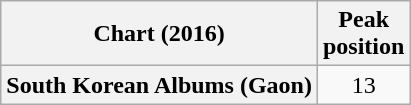<table class="wikitable plainrowheaders" style="text-align:center;">
<tr>
<th>Chart (2016)</th>
<th>Peak<br>position</th>
</tr>
<tr>
<th scope="row">South Korean Albums (Gaon)</th>
<td>13</td>
</tr>
</table>
